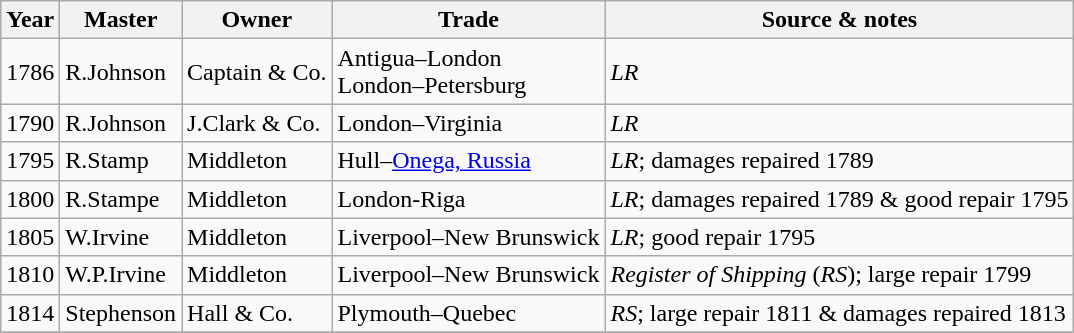<table class="sortable wikitable">
<tr>
<th>Year</th>
<th>Master</th>
<th>Owner</th>
<th>Trade</th>
<th>Source & notes</th>
</tr>
<tr>
<td>1786</td>
<td>R.Johnson</td>
<td>Captain & Co.</td>
<td>Antigua–London<br>London–Petersburg</td>
<td><em>LR</em></td>
</tr>
<tr>
<td>1790</td>
<td>R.Johnson</td>
<td>J.Clark & Co.</td>
<td>London–Virginia</td>
<td><em>LR</em></td>
</tr>
<tr>
<td>1795</td>
<td>R.Stamp</td>
<td>Middleton</td>
<td>Hull–<a href='#'>Onega, Russia</a></td>
<td><em>LR</em>; damages repaired 1789</td>
</tr>
<tr>
<td>1800</td>
<td>R.Stampe</td>
<td>Middleton</td>
<td>London-Riga</td>
<td><em>LR</em>; damages repaired 1789 & good repair 1795</td>
</tr>
<tr>
<td>1805</td>
<td>W.Irvine</td>
<td>Middleton</td>
<td>Liverpool–New Brunswick</td>
<td><em>LR</em>; good repair 1795</td>
</tr>
<tr>
<td>1810</td>
<td>W.P.Irvine</td>
<td>Middleton</td>
<td>Liverpool–New Brunswick</td>
<td><em>Register of Shipping</em> (<em>RS</em>); large repair 1799</td>
</tr>
<tr>
<td>1814</td>
<td>Stephenson</td>
<td>Hall & Co.</td>
<td>Plymouth–Quebec</td>
<td><em>RS</em>; large repair 1811 & damages repaired 1813</td>
</tr>
<tr>
</tr>
</table>
